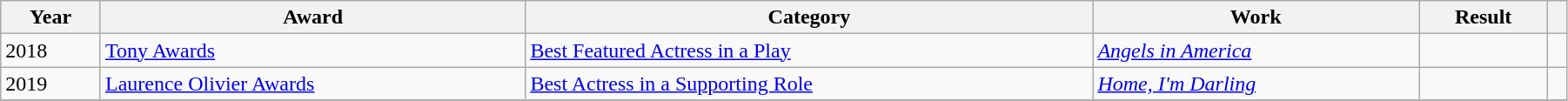<table class="wikitable sortable" width="95%">
<tr>
<th>Year</th>
<th>Award</th>
<th>Category</th>
<th>Work</th>
<th>Result</th>
<th class="unsortable"></th>
</tr>
<tr>
<td>2018</td>
<td><a href='#'>Tony Awards</a></td>
<td><a href='#'>Best Featured Actress in a Play</a></td>
<td><em><a href='#'>Angels in America</a></em></td>
<td></td>
<td></td>
</tr>
<tr>
<td>2019</td>
<td><a href='#'>Laurence Olivier Awards</a></td>
<td><a href='#'>Best Actress in a Supporting Role</a></td>
<td><em><a href='#'>Home, I'm Darling</a></em></td>
<td></td>
<td></td>
</tr>
<tr>
</tr>
</table>
